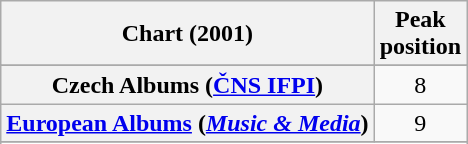<table class="wikitable sortable plainrowheaders" style="text-align:center">
<tr>
<th scope="col">Chart (2001)</th>
<th scope="col">Peak<br>position</th>
</tr>
<tr>
</tr>
<tr>
<th scope="row">Czech Albums (<a href='#'>ČNS IFPI</a>)</th>
<td>8</td>
</tr>
<tr>
<th scope="row"><a href='#'>European Albums</a> (<em><a href='#'>Music & Media</a></em>)</th>
<td>9</td>
</tr>
<tr>
</tr>
<tr>
</tr>
<tr>
</tr>
<tr>
</tr>
<tr>
</tr>
</table>
